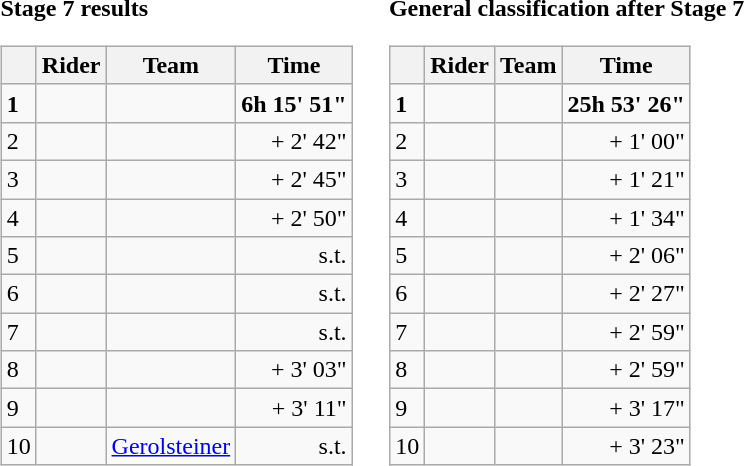<table>
<tr>
<td><strong>Stage 7 results</strong><br><table class="wikitable">
<tr>
<th></th>
<th>Rider</th>
<th>Team</th>
<th>Time</th>
</tr>
<tr>
<td><strong>1</strong></td>
<td><strong></strong></td>
<td><strong></strong></td>
<td align="right"><strong>6h 15' 51"</strong></td>
</tr>
<tr>
<td>2</td>
<td></td>
<td></td>
<td align="right">+ 2' 42"</td>
</tr>
<tr>
<td>3</td>
<td></td>
<td></td>
<td align="right">+ 2' 45"</td>
</tr>
<tr>
<td>4</td>
<td></td>
<td></td>
<td align="right">+ 2' 50"</td>
</tr>
<tr>
<td>5</td>
<td></td>
<td></td>
<td align="right">s.t.</td>
</tr>
<tr>
<td>6</td>
<td></td>
<td></td>
<td align="right">s.t.</td>
</tr>
<tr>
<td>7</td>
<td></td>
<td></td>
<td align="right">s.t.</td>
</tr>
<tr>
<td>8</td>
<td></td>
<td></td>
<td align="right">+ 3' 03"</td>
</tr>
<tr>
<td>9</td>
<td></td>
<td></td>
<td align="right">+ 3' 11"</td>
</tr>
<tr>
<td>10</td>
<td></td>
<td><a href='#'>Gerolsteiner</a></td>
<td align="right">s.t.</td>
</tr>
</table>
</td>
<td></td>
<td><strong>General classification after Stage 7</strong><br><table class="wikitable">
<tr>
<th></th>
<th>Rider</th>
<th>Team</th>
<th>Time</th>
</tr>
<tr>
<td><strong>1</strong></td>
<td><strong></strong></td>
<td><strong></strong></td>
<td align="right"><strong>25h 53' 26"</strong></td>
</tr>
<tr>
<td>2</td>
<td></td>
<td></td>
<td align="right">+ 1' 00"</td>
</tr>
<tr>
<td>3</td>
<td></td>
<td></td>
<td align="right">+ 1' 21"</td>
</tr>
<tr>
<td>4</td>
<td></td>
<td></td>
<td align="right">+ 1' 34"</td>
</tr>
<tr>
<td>5</td>
<td></td>
<td></td>
<td align="right">+ 2' 06"</td>
</tr>
<tr>
<td>6</td>
<td></td>
<td></td>
<td align="right">+ 2' 27"</td>
</tr>
<tr>
<td>7</td>
<td></td>
<td></td>
<td align="right">+ 2' 59"</td>
</tr>
<tr>
<td>8</td>
<td></td>
<td></td>
<td align="right">+ 2' 59"</td>
</tr>
<tr>
<td>9</td>
<td></td>
<td></td>
<td align="right">+ 3' 17"</td>
</tr>
<tr>
<td>10</td>
<td></td>
<td></td>
<td align="right">+ 3' 23"</td>
</tr>
</table>
</td>
</tr>
</table>
